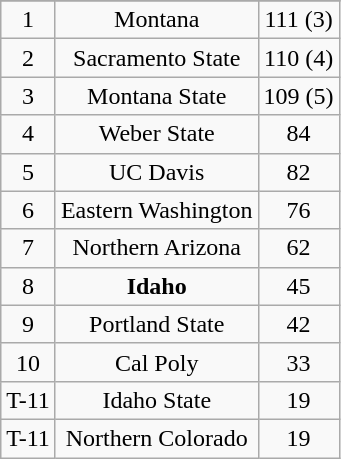<table class="wikitable" style="display: inline-table;">
<tr align="center">
</tr>
<tr align="center">
<td>1</td>
<td>Montana</td>
<td>111 (3)</td>
</tr>
<tr align="center">
<td>2</td>
<td>Sacramento State</td>
<td>110 (4)</td>
</tr>
<tr align="center">
<td>3</td>
<td>Montana State</td>
<td>109 (5)</td>
</tr>
<tr align="center">
<td>4</td>
<td>Weber State</td>
<td>84</td>
</tr>
<tr align="center">
<td>5</td>
<td>UC Davis</td>
<td>82</td>
</tr>
<tr align="center">
<td>6</td>
<td>Eastern Washington</td>
<td>76</td>
</tr>
<tr align="center">
<td>7</td>
<td>Northern Arizona</td>
<td>62</td>
</tr>
<tr align="center">
<td>8</td>
<td><strong>Idaho</strong></td>
<td>45</td>
</tr>
<tr align="center">
<td>9</td>
<td>Portland State</td>
<td>42</td>
</tr>
<tr align="center">
<td>10</td>
<td>Cal Poly</td>
<td>33</td>
</tr>
<tr align="center">
<td>T-11</td>
<td>Idaho State</td>
<td>19</td>
</tr>
<tr align="center">
<td>T-11</td>
<td>Northern Colorado</td>
<td>19</td>
</tr>
</table>
